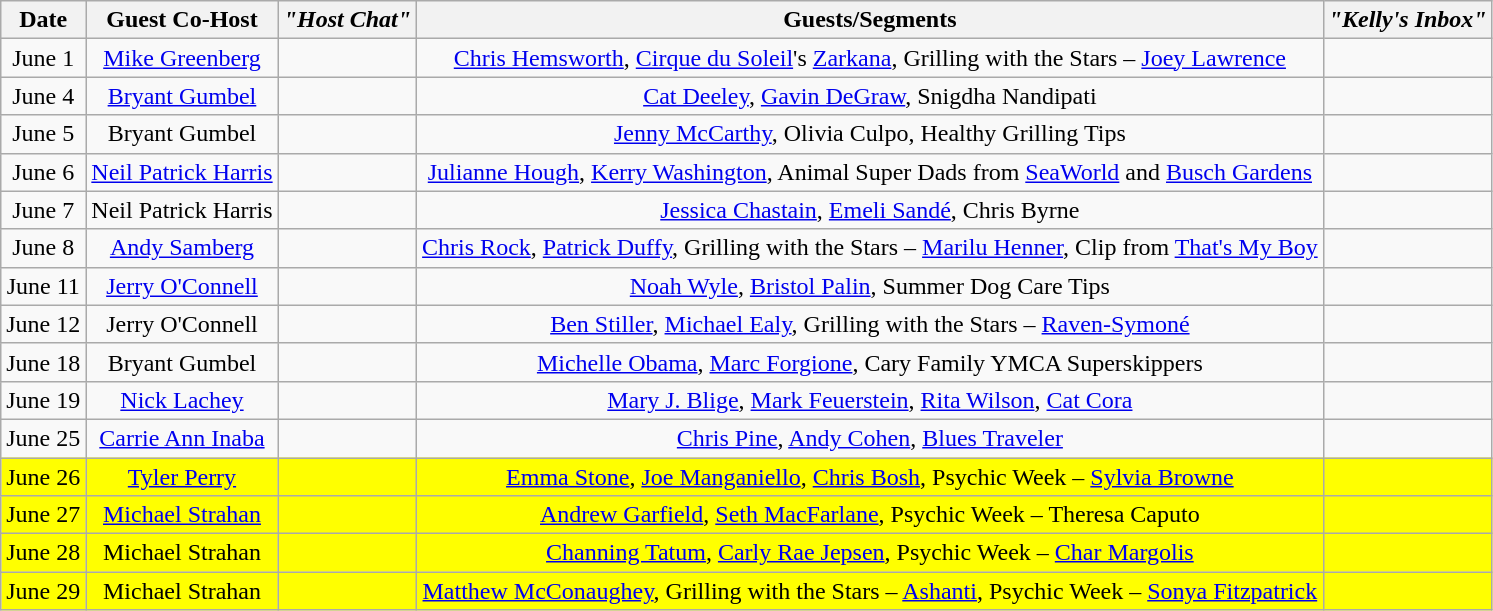<table class="wikitable sortable" style="text-align:center;">
<tr>
<th>Date</th>
<th>Guest Co-Host</th>
<th><em>"Host Chat"</em></th>
<th>Guests/Segments</th>
<th><em>"Kelly's Inbox"</em></th>
</tr>
<tr>
<td>June 1</td>
<td><a href='#'>Mike Greenberg</a></td>
<td></td>
<td><a href='#'>Chris Hemsworth</a>, <a href='#'>Cirque du Soleil</a>'s <a href='#'>Zarkana</a>, Grilling with the Stars – <a href='#'>Joey Lawrence</a></td>
<td></td>
</tr>
<tr>
<td>June 4</td>
<td><a href='#'>Bryant Gumbel</a></td>
<td></td>
<td><a href='#'>Cat Deeley</a>, <a href='#'>Gavin DeGraw</a>, Snigdha Nandipati</td>
<td></td>
</tr>
<tr>
<td>June 5</td>
<td>Bryant Gumbel</td>
<td></td>
<td><a href='#'>Jenny McCarthy</a>, Olivia Culpo, Healthy Grilling Tips</td>
<td></td>
</tr>
<tr>
<td>June 6</td>
<td><a href='#'>Neil Patrick Harris</a></td>
<td></td>
<td><a href='#'>Julianne Hough</a>, <a href='#'>Kerry Washington</a>, Animal Super Dads from <a href='#'>SeaWorld</a> and <a href='#'>Busch Gardens</a></td>
<td></td>
</tr>
<tr>
<td>June 7</td>
<td>Neil Patrick Harris</td>
<td></td>
<td><a href='#'>Jessica Chastain</a>, <a href='#'>Emeli Sandé</a>, Chris Byrne</td>
<td></td>
</tr>
<tr>
<td>June 8</td>
<td><a href='#'>Andy Samberg</a></td>
<td></td>
<td><a href='#'>Chris Rock</a>, <a href='#'>Patrick Duffy</a>, Grilling with the Stars – <a href='#'>Marilu Henner</a>, Clip from <a href='#'>That's My Boy</a></td>
<td></td>
</tr>
<tr>
<td>June 11</td>
<td><a href='#'>Jerry O'Connell</a></td>
<td></td>
<td><a href='#'>Noah Wyle</a>, <a href='#'>Bristol Palin</a>, Summer Dog Care Tips</td>
<td></td>
</tr>
<tr>
<td>June 12</td>
<td>Jerry O'Connell</td>
<td></td>
<td><a href='#'>Ben Stiller</a>, <a href='#'>Michael Ealy</a>, Grilling with the Stars – <a href='#'>Raven-Symoné</a></td>
<td></td>
</tr>
<tr>
<td>June 18</td>
<td>Bryant Gumbel</td>
<td></td>
<td><a href='#'>Michelle Obama</a>, <a href='#'>Marc Forgione</a>, Cary Family YMCA Superskippers</td>
<td></td>
</tr>
<tr>
<td>June 19</td>
<td><a href='#'>Nick Lachey</a></td>
<td></td>
<td><a href='#'>Mary J. Blige</a>, <a href='#'>Mark Feuerstein</a>, <a href='#'>Rita Wilson</a>, <a href='#'>Cat Cora</a></td>
<td></td>
</tr>
<tr>
<td>June 25</td>
<td><a href='#'>Carrie Ann Inaba</a></td>
<td></td>
<td><a href='#'>Chris Pine</a>, <a href='#'>Andy Cohen</a>, <a href='#'>Blues Traveler</a></td>
<td></td>
</tr>
<tr style="background:yellow;">
<td>June 26</td>
<td><a href='#'>Tyler Perry</a></td>
<td></td>
<td><a href='#'>Emma Stone</a>, <a href='#'>Joe Manganiello</a>, <a href='#'>Chris Bosh</a>, Psychic Week – <a href='#'>Sylvia Browne</a></td>
<td></td>
</tr>
<tr style="background:yellow;">
<td>June 27</td>
<td><a href='#'>Michael Strahan</a></td>
<td></td>
<td><a href='#'>Andrew Garfield</a>, <a href='#'>Seth MacFarlane</a>, Psychic Week – Theresa Caputo</td>
<td></td>
</tr>
<tr style="background:yellow;">
<td>June 28</td>
<td>Michael Strahan</td>
<td></td>
<td><a href='#'>Channing Tatum</a>, <a href='#'>Carly Rae Jepsen</a>, Psychic Week – <a href='#'>Char Margolis</a></td>
<td></td>
</tr>
<tr style="background:yellow;">
<td>June 29</td>
<td>Michael Strahan</td>
<td></td>
<td><a href='#'>Matthew McConaughey</a>, Grilling with the Stars – <a href='#'>Ashanti</a>, Psychic Week – <a href='#'>Sonya Fitzpatrick</a></td>
<td></td>
</tr>
</table>
